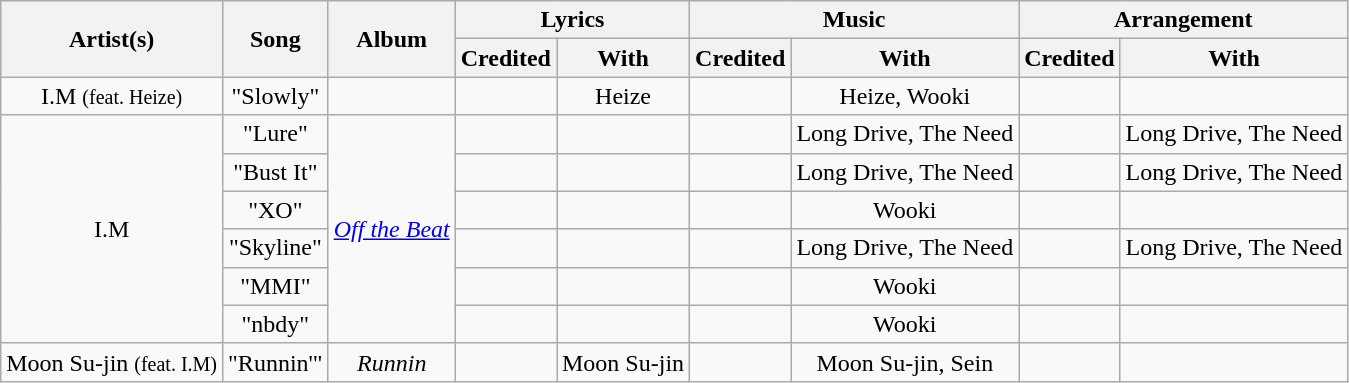<table class="wikitable" style="text-align: center;">
<tr>
<th rowspan="2">Artist(s)</th>
<th rowspan="2">Song</th>
<th rowspan="2">Album</th>
<th colspan="2">Lyrics</th>
<th colspan="2">Music</th>
<th colspan="2">Arrangement</th>
</tr>
<tr>
<th>Credited</th>
<th>With</th>
<th>Credited</th>
<th>With</th>
<th>Credited</th>
<th>With</th>
</tr>
<tr>
<td>I.M <small>(feat. Heize)</small></td>
<td>"Slowly"</td>
<td></td>
<td></td>
<td>Heize</td>
<td></td>
<td>Heize, Wooki</td>
<td></td>
<td></td>
</tr>
<tr>
<td rowspan="6">I.M</td>
<td>"Lure"</td>
<td rowspan="6"><em><a href='#'>Off the Beat</a></em></td>
<td></td>
<td></td>
<td></td>
<td>Long Drive, The Need</td>
<td></td>
<td>Long Drive, The Need</td>
</tr>
<tr>
<td>"Bust It"</td>
<td></td>
<td></td>
<td></td>
<td>Long Drive, The Need</td>
<td></td>
<td>Long Drive, The Need</td>
</tr>
<tr>
<td>"XO"</td>
<td></td>
<td></td>
<td></td>
<td>Wooki</td>
<td></td>
<td></td>
</tr>
<tr>
<td>"Skyline"</td>
<td></td>
<td></td>
<td></td>
<td>Long Drive, The Need</td>
<td></td>
<td>Long Drive, The Need</td>
</tr>
<tr>
<td>"MMI"</td>
<td></td>
<td></td>
<td></td>
<td>Wooki</td>
<td></td>
<td></td>
</tr>
<tr>
<td>"nbdy"</td>
<td></td>
<td></td>
<td></td>
<td>Wooki</td>
<td></td>
<td></td>
</tr>
<tr>
<td>Moon Su-jin <small>(feat. I.M)</small></td>
<td>"Runnin'"</td>
<td><em>Runnin<strong></td>
<td></td>
<td>Moon Su-jin</td>
<td></td>
<td>Moon Su-jin, Sein</td>
<td></td>
<td></td>
</tr>
</table>
